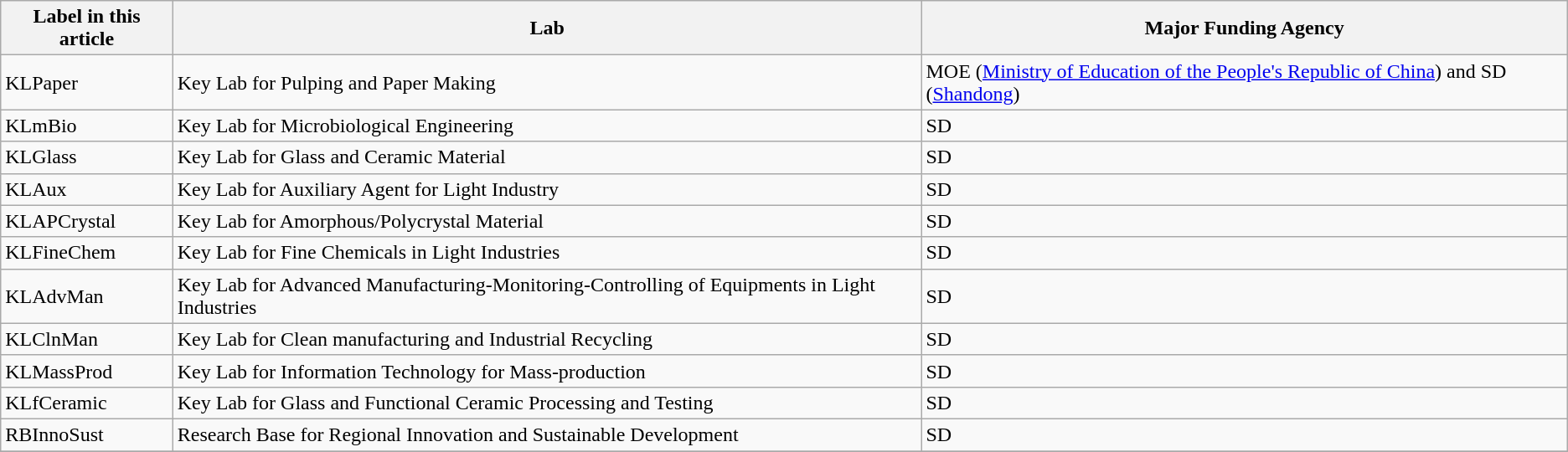<table class="wikitable">
<tr>
<th>Label in this article</th>
<th>Lab</th>
<th>Major Funding Agency</th>
</tr>
<tr>
<td>KLPaper</td>
<td>Key Lab for Pulping and Paper Making</td>
<td>MOE (<a href='#'>Ministry of Education of the People's Republic of China</a>) and SD (<a href='#'>Shandong</a>)</td>
</tr>
<tr>
<td>KLmBio</td>
<td>Key Lab for Microbiological Engineering</td>
<td>SD</td>
</tr>
<tr>
<td>KLGlass</td>
<td>Key Lab for Glass and Ceramic Material</td>
<td>SD</td>
</tr>
<tr>
<td>KLAux</td>
<td>Key Lab for Auxiliary Agent for Light Industry</td>
<td>SD</td>
</tr>
<tr>
<td>KLAPCrystal</td>
<td>Key Lab for Amorphous/Polycrystal Material</td>
<td>SD</td>
</tr>
<tr>
<td>KLFineChem</td>
<td>Key Lab for Fine Chemicals in Light Industries</td>
<td>SD</td>
</tr>
<tr>
<td>KLAdvMan</td>
<td>Key Lab for Advanced Manufacturing-Monitoring-Controlling of Equipments in Light Industries</td>
<td>SD</td>
</tr>
<tr>
<td>KLClnMan</td>
<td>Key Lab for Clean manufacturing and Industrial Recycling</td>
<td>SD</td>
</tr>
<tr>
<td>KLMassProd</td>
<td>Key Lab for Information Technology for Mass-production</td>
<td>SD</td>
</tr>
<tr>
<td>KLfCeramic</td>
<td>Key Lab for Glass and Functional Ceramic Processing and Testing</td>
<td>SD</td>
</tr>
<tr>
<td>RBInnoSust</td>
<td>Research Base for Regional Innovation and Sustainable Development</td>
<td>SD</td>
</tr>
<tr>
</tr>
</table>
